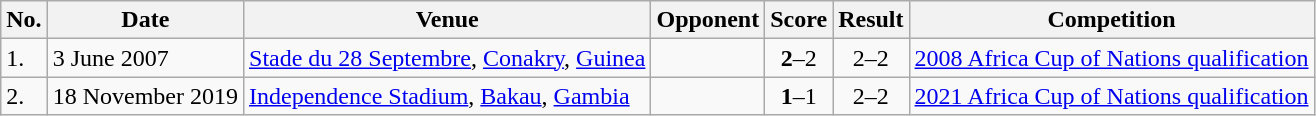<table class="wikitable">
<tr>
<th>No.</th>
<th>Date</th>
<th>Venue</th>
<th>Opponent</th>
<th>Score</th>
<th>Result</th>
<th>Competition</th>
</tr>
<tr>
<td>1.</td>
<td>3 June 2007</td>
<td><a href='#'>Stade du 28 Septembre</a>, <a href='#'>Conakry</a>, <a href='#'>Guinea</a></td>
<td></td>
<td align=center><strong>2</strong>–2</td>
<td align=center>2–2</td>
<td><a href='#'>2008 Africa Cup of Nations qualification</a></td>
</tr>
<tr>
<td>2.</td>
<td>18 November 2019</td>
<td><a href='#'>Independence Stadium</a>, <a href='#'>Bakau</a>, <a href='#'>Gambia</a></td>
<td></td>
<td align=center><strong>1</strong>–1</td>
<td align=center>2–2</td>
<td><a href='#'>2021 Africa Cup of Nations qualification</a></td>
</tr>
</table>
